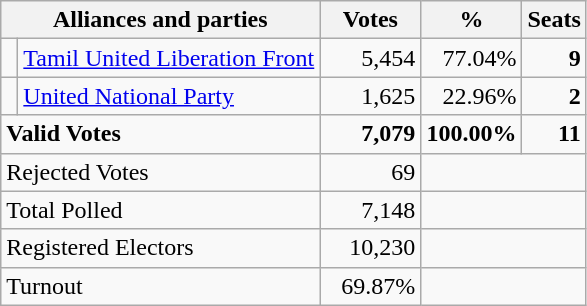<table class="wikitable" border="1" style="text-align:right;">
<tr>
<th valign=bottom align=left colspan=2>Alliances and parties</th>
<th valign=bottom align=center width="60">Votes</th>
<th valign=bottom align=center width="50">%</th>
<th valign=bottom align=center>Seats</th>
</tr>
<tr>
<td bgcolor=> </td>
<td align=left><a href='#'>Tamil United Liberation Front</a></td>
<td>5,454</td>
<td>77.04%</td>
<td><strong>9</strong></td>
</tr>
<tr>
<td bgcolor=> </td>
<td align=left><a href='#'>United National Party</a></td>
<td>1,625</td>
<td>22.96%</td>
<td><strong>2</strong></td>
</tr>
<tr>
<td colspan=2 align=left><strong>Valid Votes</strong></td>
<td><strong>7,079</strong></td>
<td><strong>100.00%</strong></td>
<td><strong>11</strong></td>
</tr>
<tr>
<td colspan=2 align=left>Rejected Votes</td>
<td>69</td>
<td colspan=2></td>
</tr>
<tr>
<td colspan=2 align=left>Total Polled</td>
<td>7,148</td>
<td colspan=2></td>
</tr>
<tr>
<td colspan=2 align=left>Registered Electors</td>
<td>10,230</td>
<td colspan=2></td>
</tr>
<tr>
<td colspan=2 align=left>Turnout</td>
<td>69.87%</td>
<td colspan=2></td>
</tr>
</table>
